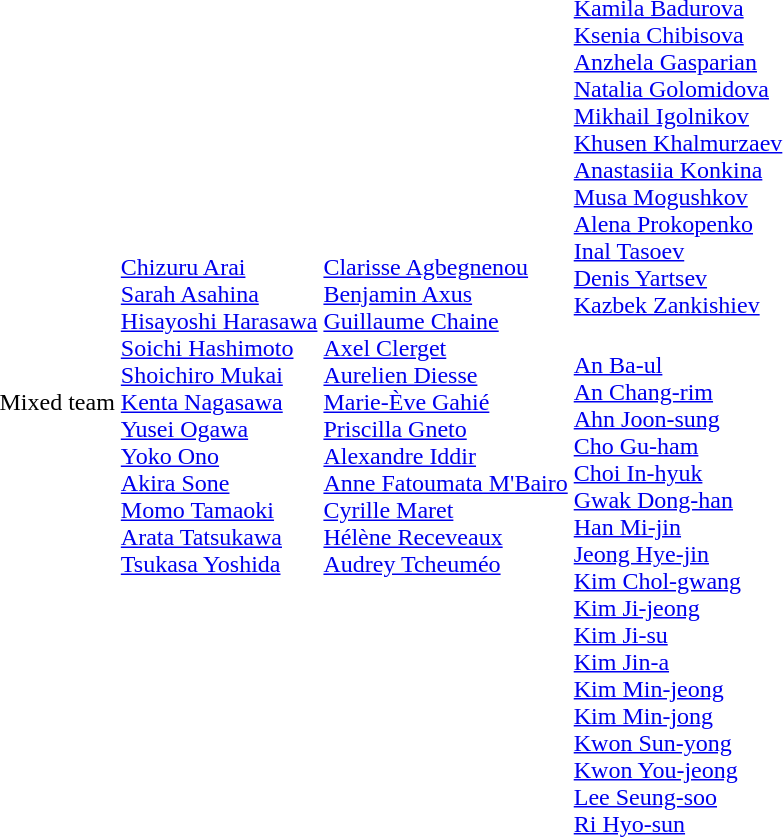<table>
<tr>
<td rowspan=2>Mixed team<br></td>
<td rowspan=2><br><a href='#'>Chizuru Arai</a><br><a href='#'>Sarah Asahina</a><br><a href='#'>Hisayoshi Harasawa</a><br><a href='#'>Soichi Hashimoto</a><br><a href='#'>Shoichiro Mukai</a><br><a href='#'>Kenta Nagasawa</a><br><a href='#'>Yusei Ogawa</a><br><a href='#'>Yoko Ono</a><br><a href='#'>Akira Sone</a><br><a href='#'>Momo Tamaoki</a><br><a href='#'>Arata Tatsukawa</a><br><a href='#'>Tsukasa Yoshida</a></td>
<td rowspan=2><br><a href='#'>Clarisse Agbegnenou</a><br><a href='#'>Benjamin Axus</a><br><a href='#'>Guillaume Chaine</a><br><a href='#'>Axel Clerget</a><br><a href='#'>Aurelien Diesse</a><br><a href='#'>Marie-Ève Gahié</a><br><a href='#'>Priscilla Gneto</a><br><a href='#'>Alexandre Iddir</a><br><a href='#'>Anne Fatoumata M'Bairo</a><br><a href='#'>Cyrille Maret</a><br><a href='#'>Hélène Receveaux</a><br><a href='#'>Audrey Tcheuméo</a></td>
<td><br><a href='#'>Kamila Badurova</a><br><a href='#'>Ksenia Chibisova</a><br><a href='#'>Anzhela Gasparian</a><br><a href='#'>Natalia Golomidova</a><br><a href='#'>Mikhail Igolnikov</a><br><a href='#'>Khusen Khalmurzaev</a><br><a href='#'>Anastasiia Konkina</a><br><a href='#'>Musa Mogushkov</a><br><a href='#'>Alena Prokopenko</a><br><a href='#'>Inal Tasoev</a><br><a href='#'>Denis Yartsev</a><br><a href='#'>Kazbek Zankishiev</a></td>
</tr>
<tr>
<td><br><a href='#'>An Ba-ul</a><br><a href='#'>An Chang-rim</a><br><a href='#'>Ahn Joon-sung</a><br><a href='#'>Cho Gu-ham</a><br><a href='#'>Choi In-hyuk</a><br><a href='#'>Gwak Dong-han</a><br><a href='#'>Han Mi-jin</a><br><a href='#'>Jeong Hye-jin</a><br><a href='#'>Kim Chol-gwang</a><br><a href='#'>Kim Ji-jeong</a><br><a href='#'>Kim Ji-su</a><br><a href='#'>Kim Jin-a</a><br><a href='#'>Kim Min-jeong</a><br><a href='#'>Kim Min-jong</a><br><a href='#'>Kwon Sun-yong</a><br><a href='#'>Kwon You-jeong</a><br><a href='#'>Lee Seung-soo</a><br><a href='#'>Ri Hyo-sun</a></td>
</tr>
</table>
